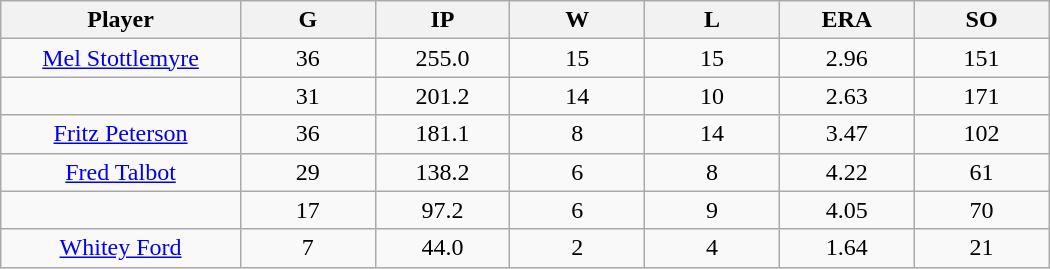<table class="wikitable sortable">
<tr>
<th bgcolor="#DDDDFF" width="16%">Player</th>
<th bgcolor="#DDDDFF" width="9%">G</th>
<th bgcolor="#DDDDFF" width="9%">IP</th>
<th bgcolor="#DDDDFF" width="9%">W</th>
<th bgcolor="#DDDDFF" width="9%">L</th>
<th bgcolor="#DDDDFF" width="9%">ERA</th>
<th bgcolor="#DDDDFF" width="9%">SO</th>
</tr>
<tr align="center">
<td><a href='#'>Mel Stottlemyre</a></td>
<td>36</td>
<td>255.0</td>
<td>15</td>
<td>15</td>
<td>2.96</td>
<td>151</td>
</tr>
<tr align="center">
<td></td>
<td>31</td>
<td>201.2</td>
<td>14</td>
<td>10</td>
<td>2.63</td>
<td>171</td>
</tr>
<tr align="center">
<td><a href='#'>Fritz Peterson</a></td>
<td>36</td>
<td>181.1</td>
<td>8</td>
<td>14</td>
<td>3.47</td>
<td>102</td>
</tr>
<tr align="center">
<td><a href='#'>Fred Talbot</a></td>
<td>29</td>
<td>138.2</td>
<td>6</td>
<td>8</td>
<td>4.22</td>
<td>61</td>
</tr>
<tr align="center">
<td></td>
<td>17</td>
<td>97.2</td>
<td>6</td>
<td>9</td>
<td>4.05</td>
<td>70</td>
</tr>
<tr align="center">
<td><a href='#'>Whitey Ford</a></td>
<td>7</td>
<td>44.0</td>
<td>2</td>
<td>4</td>
<td>1.64</td>
<td>21</td>
</tr>
</table>
